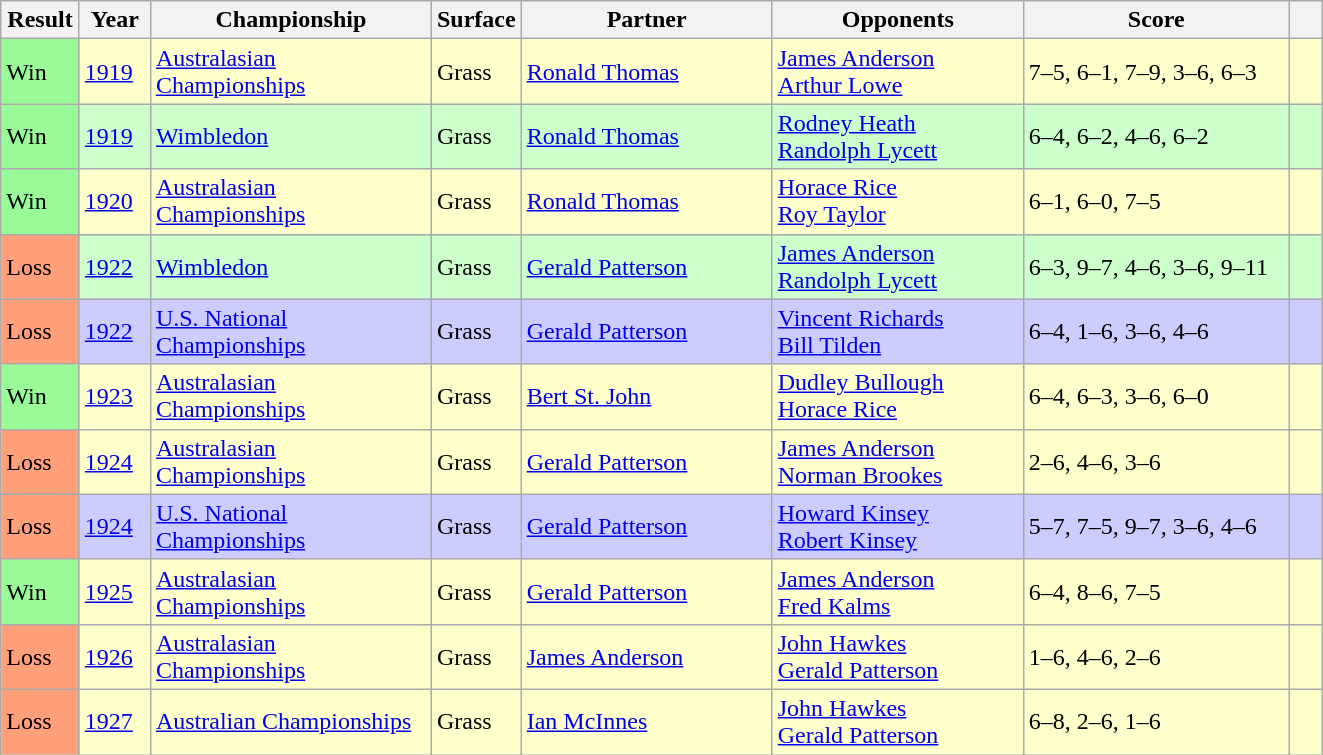<table class="sortable wikitable">
<tr>
<th style="width:45px">Result</th>
<th style="width:40px">Year</th>
<th style="width:180px">Championship</th>
<th style="width:50px">Surface</th>
<th style="width:160px">Partner</th>
<th style="width:160px">Opponents</th>
<th style="width:170px" class="unsortable">Score</th>
<th width=15 class="unsortable"></th>
</tr>
<tr style="background:#ffffcc;">
<td style="background:#98fb98;">Win</td>
<td><a href='#'>1919</a></td>
<td><a href='#'>Australasian Championships</a></td>
<td>Grass</td>
<td> <a href='#'>Ronald Thomas</a></td>
<td> <a href='#'>James Anderson</a> <br>  <a href='#'>Arthur Lowe</a></td>
<td>7–5, 6–1, 7–9, 3–6, 6–3</td>
<td></td>
</tr>
<tr style="background:#ccffcc;">
<td style="background:#98fb98;">Win</td>
<td><a href='#'>1919</a></td>
<td><a href='#'>Wimbledon</a></td>
<td>Grass</td>
<td> <a href='#'>Ronald Thomas</a></td>
<td> <a href='#'>Rodney Heath</a> <br>  <a href='#'>Randolph Lycett</a></td>
<td>6–4, 6–2, 4–6, 6–2</td>
<td></td>
</tr>
<tr style="background:#ffffcc;">
<td style="background:#98fb98;">Win</td>
<td><a href='#'>1920</a></td>
<td><a href='#'>Australasian Championships</a></td>
<td>Grass</td>
<td> <a href='#'>Ronald Thomas</a></td>
<td> <a href='#'>Horace Rice</a> <br>  <a href='#'>Roy Taylor</a></td>
<td>6–1, 6–0, 7–5</td>
<td></td>
</tr>
<tr style="background:#ccffcc;">
<td style="background:#ffa07a;">Loss</td>
<td><a href='#'>1922</a></td>
<td><a href='#'>Wimbledon</a></td>
<td>Grass</td>
<td> <a href='#'>Gerald Patterson</a></td>
<td> <a href='#'>James Anderson</a> <br>  <a href='#'>Randolph Lycett</a></td>
<td>6–3, 9–7, 4–6, 3–6, 9–11</td>
<td></td>
</tr>
<tr bgcolor= #ccf>
<td style="background:#ffa07a;">Loss</td>
<td><a href='#'>1922</a></td>
<td><a href='#'>U.S. National Championships</a></td>
<td>Grass</td>
<td> <a href='#'>Gerald Patterson</a></td>
<td> <a href='#'>Vincent Richards</a> <br>  <a href='#'>Bill Tilden</a></td>
<td>6–4, 1–6, 3–6, 4–6</td>
<td></td>
</tr>
<tr style="background:#ffffcc;">
<td style="background:#98fb98;">Win</td>
<td><a href='#'>1923</a></td>
<td><a href='#'>Australasian Championships</a></td>
<td>Grass</td>
<td> <a href='#'>Bert St. John</a></td>
<td> <a href='#'>Dudley Bullough</a> <br>  <a href='#'>Horace Rice</a></td>
<td>6–4, 6–3, 3–6, 6–0</td>
<td></td>
</tr>
<tr style="background:#ffffcc;">
<td style="background:#ffa07a;">Loss</td>
<td><a href='#'>1924</a></td>
<td><a href='#'>Australasian Championships</a></td>
<td>Grass</td>
<td> <a href='#'>Gerald Patterson</a></td>
<td> <a href='#'>James Anderson</a> <br>  <a href='#'>Norman Brookes</a></td>
<td>2–6, 4–6, 3–6</td>
<td></td>
</tr>
<tr bgcolor= #ccf>
<td style="background:#ffa07a;">Loss</td>
<td><a href='#'>1924</a></td>
<td><a href='#'>U.S. National Championships</a></td>
<td>Grass</td>
<td> <a href='#'>Gerald Patterson</a></td>
<td> <a href='#'>Howard Kinsey</a> <br>  <a href='#'>Robert Kinsey</a></td>
<td>5–7, 7–5, 9–7, 3–6, 4–6</td>
<td></td>
</tr>
<tr style="background:#ffffcc;">
<td style="background:#98fb98;">Win</td>
<td><a href='#'>1925</a></td>
<td><a href='#'>Australasian Championships</a></td>
<td>Grass</td>
<td> <a href='#'>Gerald Patterson</a></td>
<td> <a href='#'>James Anderson</a> <br>  <a href='#'>Fred Kalms</a></td>
<td>6–4, 8–6, 7–5</td>
<td></td>
</tr>
<tr style="background:#ffffcc;">
<td style="background:#ffa07a;">Loss</td>
<td><a href='#'>1926</a></td>
<td><a href='#'>Australasian Championships</a></td>
<td>Grass</td>
<td> <a href='#'>James Anderson</a></td>
<td> <a href='#'>John Hawkes</a> <br>  <a href='#'>Gerald Patterson</a></td>
<td>1–6, 4–6, 2–6</td>
<td></td>
</tr>
<tr style="background:#ffffcc;">
<td style="background:#ffa07a;">Loss</td>
<td><a href='#'>1927</a></td>
<td><a href='#'>Australian Championships</a></td>
<td>Grass</td>
<td> <a href='#'>Ian McInnes</a></td>
<td> <a href='#'>John Hawkes</a> <br>  <a href='#'>Gerald Patterson</a></td>
<td>6–8, 2–6, 1–6</td>
<td></td>
</tr>
</table>
